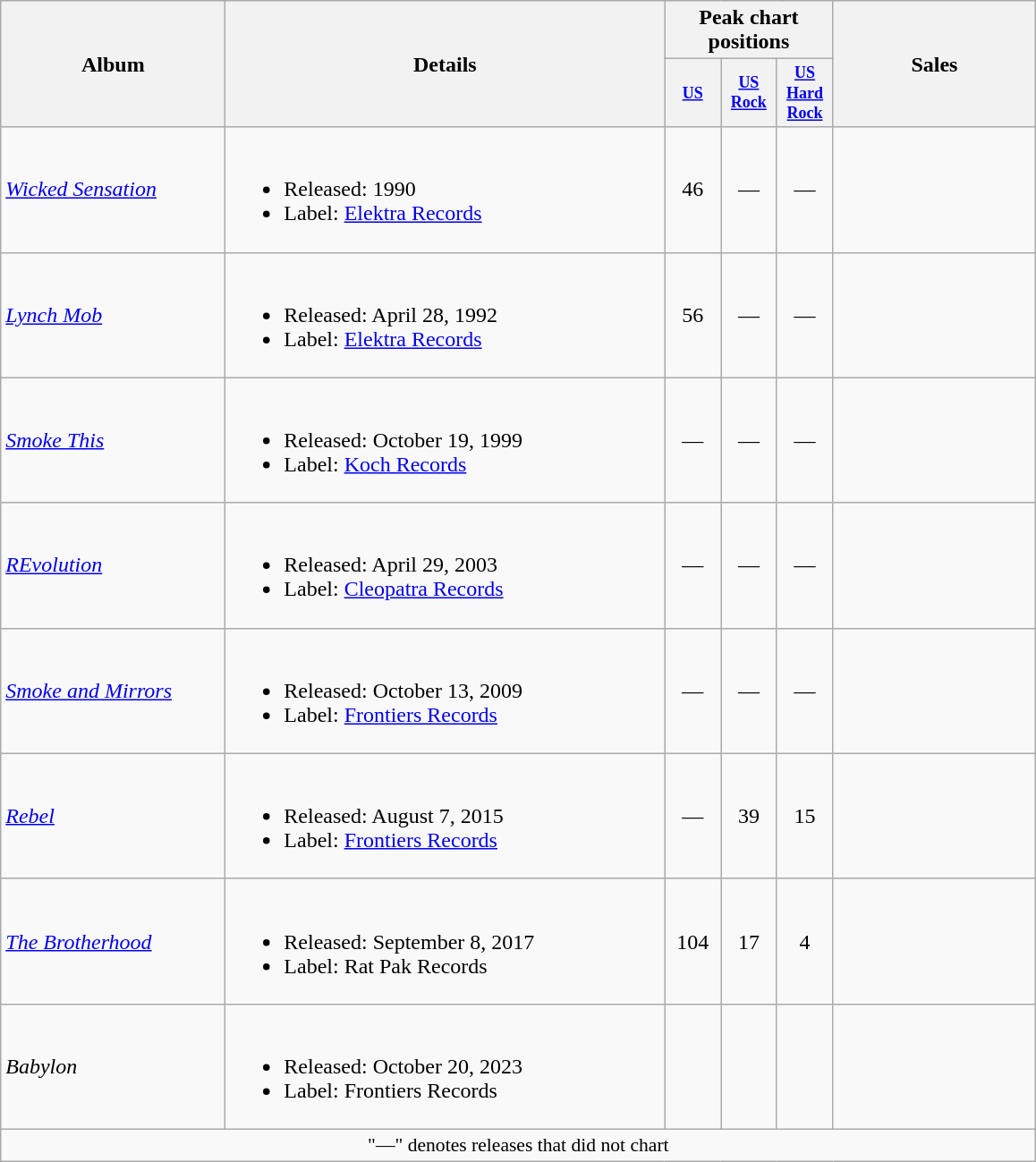<table class="wikitable plainrowheaders" style="text-align:center;" border="1">
<tr>
<th scope="col" rowspan="2" style="width:10em;">Album</th>
<th scope="col" rowspan="2" style="width:20em;">Details</th>
<th scope="col" colspan="3">Peak chart positions</th>
<th scope="col" rowspan="2" style="width:9em;">Sales</th>
</tr>
<tr>
<th scope="col" style="width:3em;font-size:75%;"><a href='#'>US</a><br></th>
<th scope="col" style="width:3em;font-size:75%;"><a href='#'>US<br>Rock</a><br></th>
<th scope="col" style="width:3em;font-size:75%;"><a href='#'>US<br>Hard Rock</a><br></th>
</tr>
<tr>
<td style="text-align:left;"><em><a href='#'>Wicked Sensation</a></em></td>
<td style="text-align:left;"><br><ul><li>Released: 1990</li><li>Label: <a href='#'>Elektra Records</a></li></ul></td>
<td>46</td>
<td>—</td>
<td>—</td>
<td></td>
</tr>
<tr>
<td style="text-align:left;"><em><a href='#'>Lynch Mob</a></em></td>
<td style="text-align:left;"><br><ul><li>Released:  April 28, 1992</li><li>Label: <a href='#'>Elektra Records</a></li></ul></td>
<td>56</td>
<td>—</td>
<td>—</td>
<td></td>
</tr>
<tr>
<td style="text-align:left;"><em><a href='#'>Smoke This</a></em></td>
<td style="text-align:left;"><br><ul><li>Released:  October 19, 1999</li><li>Label: <a href='#'>Koch Records</a></li></ul></td>
<td>—</td>
<td>—</td>
<td>—</td>
<td></td>
</tr>
<tr>
<td style="text-align:left;"><em><a href='#'>REvolution</a></em></td>
<td style="text-align:left;"><br><ul><li>Released: April 29, 2003</li><li>Label: <a href='#'>Cleopatra Records</a></li></ul></td>
<td>—</td>
<td>—</td>
<td>—</td>
<td></td>
</tr>
<tr>
<td style="text-align:left;"><em><a href='#'>Smoke and Mirrors</a></em></td>
<td style="text-align:left;"><br><ul><li>Released:  October 13, 2009</li><li>Label: <a href='#'>Frontiers Records</a></li></ul></td>
<td>—</td>
<td>—</td>
<td>—</td>
<td></td>
</tr>
<tr>
<td style="text-align:left;"><em><a href='#'>Rebel</a></em></td>
<td style="text-align:left;"><br><ul><li>Released:  August 7, 2015</li><li>Label: <a href='#'>Frontiers Records</a></li></ul></td>
<td>—</td>
<td>39</td>
<td>15</td>
<td></td>
</tr>
<tr>
<td style="text-align:left;"><em><a href='#'>The Brotherhood</a></em></td>
<td style="text-align:left;"><br><ul><li>Released:  September 8, 2017</li><li>Label: Rat Pak Records</li></ul></td>
<td>104</td>
<td>17</td>
<td>4</td>
<td></td>
</tr>
<tr>
<td style="text-align:left;"><em>Babylon</em></td>
<td style="text-align:left;"><br><ul><li>Released:  October 20, 2023</li><li>Label: Frontiers Records</li></ul></td>
<td></td>
<td></td>
<td></td>
<td></td>
</tr>
<tr>
<td colspan="14" style="font-size:90%">"—" denotes releases that did not chart</td>
</tr>
</table>
